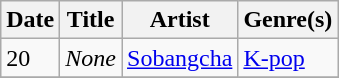<table class="wikitable" style="text-align: left;">
<tr>
<th>Date</th>
<th>Title</th>
<th>Artist</th>
<th>Genre(s)</th>
</tr>
<tr>
<td>20</td>
<td><em>None</em></td>
<td><a href='#'>Sobangcha</a></td>
<td><a href='#'>K-pop</a></td>
</tr>
<tr>
</tr>
</table>
